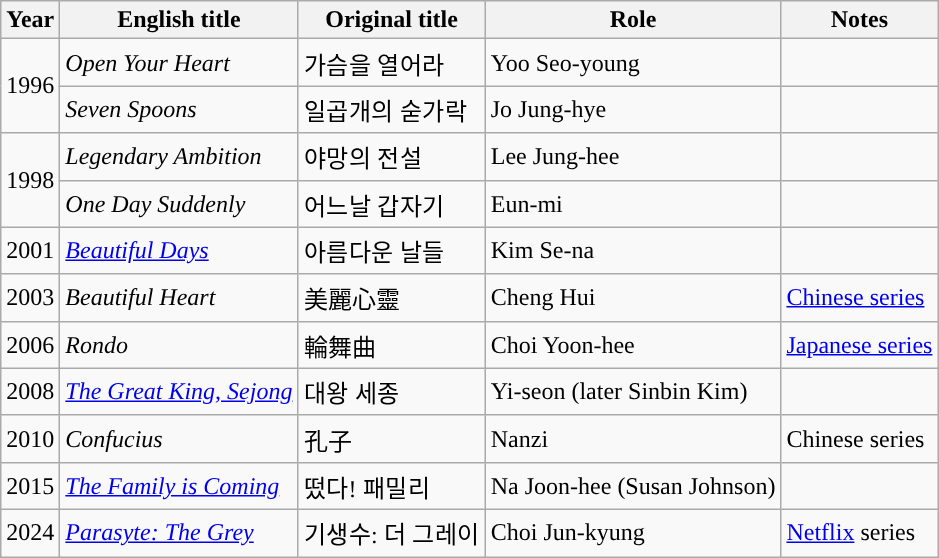<table class="wikitable sortable">
<tr>
<th>Year</th>
<th>English title</th>
<th>Original title</th>
<th>Role</th>
<th>Notes</th>
</tr>
<tr>
<td rowspan="2">1996</td>
<td><em>Open Your Heart</em></td>
<td>가슴을 열어라</td>
<td>Yoo Seo-young</td>
<td></td>
</tr>
<tr>
<td><em>Seven Spoons</em></td>
<td>일곱개의 숟가락</td>
<td>Jo Jung-hye</td>
<td></td>
</tr>
<tr>
<td rowspan="2'">1998</td>
<td><em>Legendary Ambition</em></td>
<td>야망의 전설</td>
<td>Lee Jung-hee</td>
<td></td>
</tr>
<tr>
<td><em>One Day Suddenly</em></td>
<td>어느날 갑자기</td>
<td>Eun-mi</td>
<td></td>
</tr>
<tr>
<td>2001</td>
<td><em><a href='#'>Beautiful Days</a></em></td>
<td>아름다운 날들</td>
<td>Kim Se-na</td>
<td></td>
</tr>
<tr>
<td>2003</td>
<td><em>Beautiful Heart</em> </td>
<td>美麗心靈</td>
<td>Cheng Hui</td>
<td><a href='#'>Chinese series</a></td>
</tr>
<tr>
<td>2006</td>
<td><em>Rondo</em> </td>
<td>輪舞曲</td>
<td>Choi Yoon-hee</td>
<td><a href='#'>Japanese series</a></td>
</tr>
<tr>
<td>2008</td>
<td><em><a href='#'>The Great King, Sejong</a></em></td>
<td>대왕 세종</td>
<td>Yi-seon (later Sinbin Kim)</td>
<td></td>
</tr>
<tr>
<td>2010</td>
<td><em>Confucius</em> </td>
<td>孔子</td>
<td>Nanzi</td>
<td>Chinese series</td>
</tr>
<tr>
<td>2015</td>
<td><em><a href='#'>The Family is Coming</a></em></td>
<td>떴다! 패밀리</td>
<td>Na Joon-hee (Susan Johnson)</td>
<td></td>
</tr>
<tr>
<td>2024</td>
<td><em><a href='#'>Parasyte: The Grey</a></em></td>
<td>기생수: 더 그레이</td>
<td>Choi Jun-kyung</td>
<td><a href='#'>Netflix</a> series</td>
</tr>
</table>
